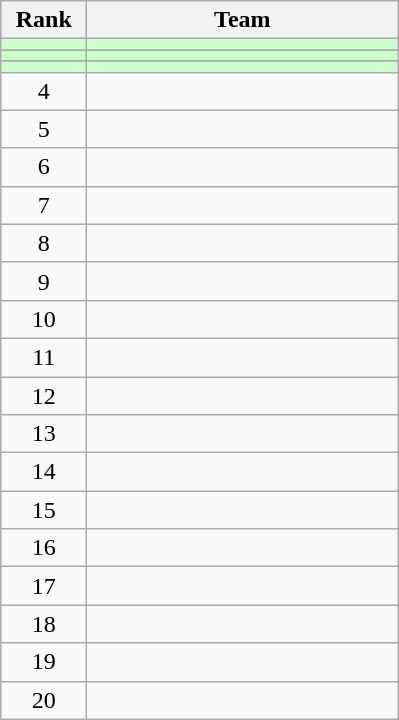<table class="wikitable" style="text-align: center">
<tr>
<th width=50>Rank</th>
<th width=200>Team</th>
</tr>
<tr bgcolor=ccffcc>
<td></td>
<td align=left></td>
</tr>
<tr>
</tr>
<tr bgcolor=ccffcc>
<td></td>
<td align=left></td>
</tr>
<tr>
</tr>
<tr bgcolor=ccffcc>
<td></td>
<td align=left></td>
</tr>
<tr>
<td>4</td>
<td align=left></td>
</tr>
<tr>
<td>5</td>
<td align=left></td>
</tr>
<tr>
<td>6</td>
<td align=left></td>
</tr>
<tr>
<td>7</td>
<td align=left></td>
</tr>
<tr>
<td>8</td>
<td align=left></td>
</tr>
<tr>
<td>9</td>
<td align=left></td>
</tr>
<tr>
<td>10</td>
<td align=left></td>
</tr>
<tr>
<td>11</td>
<td align=left></td>
</tr>
<tr>
<td>12</td>
<td align=left></td>
</tr>
<tr>
<td>13</td>
<td align=left></td>
</tr>
<tr>
<td>14</td>
<td align=left></td>
</tr>
<tr>
<td>15</td>
<td align=left></td>
</tr>
<tr>
<td>16</td>
<td align=left></td>
</tr>
<tr>
<td>17</td>
<td align=left></td>
</tr>
<tr>
<td>18</td>
<td align=left></td>
</tr>
<tr>
<td>19</td>
<td align=left></td>
</tr>
<tr>
<td>20</td>
<td align=left></td>
</tr>
</table>
